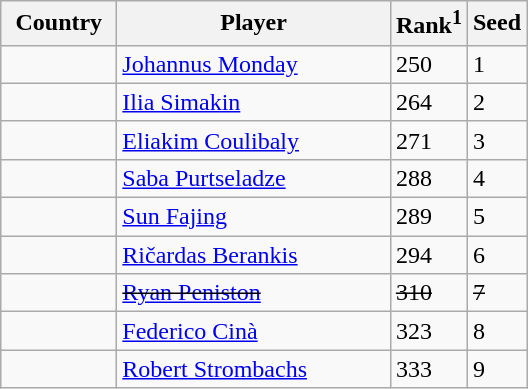<table class="sortable wikitable">
<tr>
<th width="70">Country</th>
<th width="175">Player</th>
<th>Rank<sup>1</sup></th>
<th>Seed</th>
</tr>
<tr>
<td></td>
<td><a href='#'>Johannus Monday</a></td>
<td>250</td>
<td>1</td>
</tr>
<tr>
<td></td>
<td><a href='#'>Ilia Simakin</a></td>
<td>264</td>
<td>2</td>
</tr>
<tr>
<td></td>
<td><a href='#'>Eliakim Coulibaly</a></td>
<td>271</td>
<td>3</td>
</tr>
<tr>
<td></td>
<td><a href='#'>Saba Purtseladze</a></td>
<td>288</td>
<td>4</td>
</tr>
<tr>
<td></td>
<td><a href='#'>Sun Fajing</a></td>
<td>289</td>
<td>5</td>
</tr>
<tr>
<td></td>
<td><a href='#'>Ričardas Berankis</a></td>
<td>294</td>
<td>6</td>
</tr>
<tr>
<td><s></s></td>
<td><s><a href='#'>Ryan Peniston</a></s></td>
<td><s>310</s></td>
<td><s>7</s></td>
</tr>
<tr>
<td></td>
<td><a href='#'>Federico Cinà</a></td>
<td>323</td>
<td>8</td>
</tr>
<tr>
<td></td>
<td><a href='#'>Robert Strombachs</a></td>
<td>333</td>
<td>9</td>
</tr>
</table>
